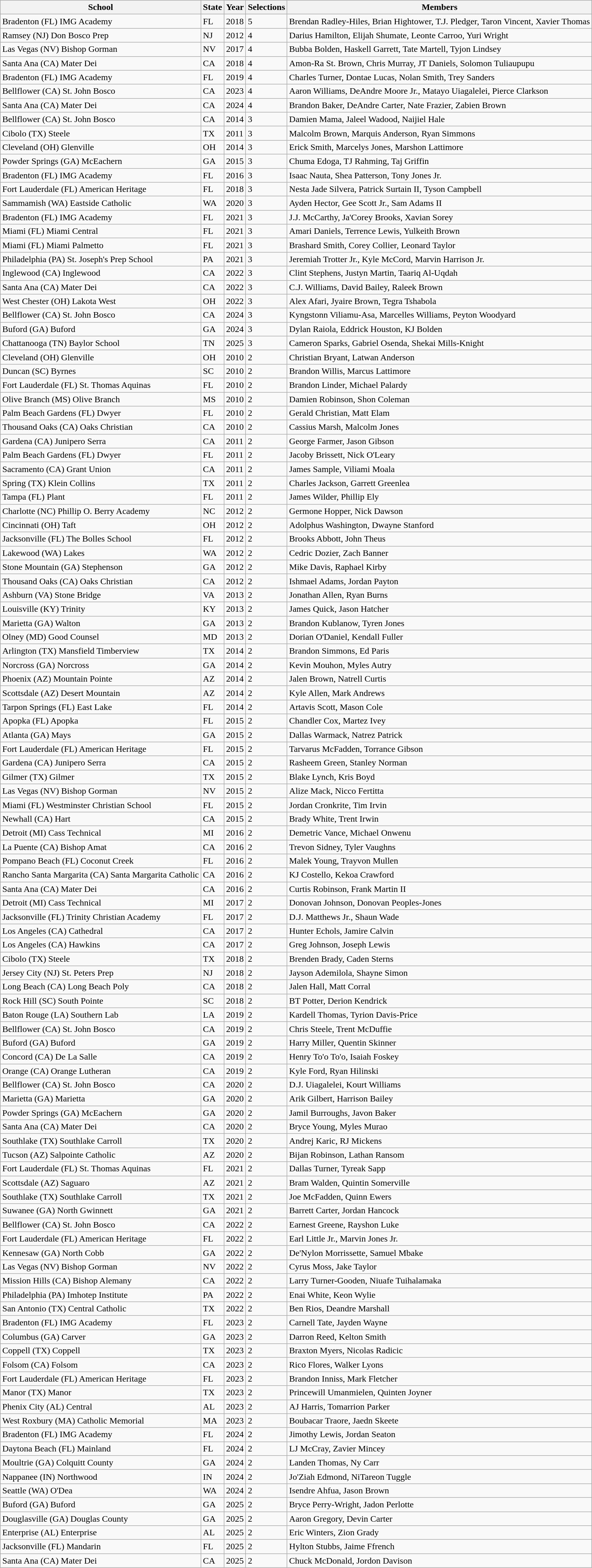<table class="wikitable sortable mw-collapsible mw-collapsed">
<tr>
<th>School</th>
<th>State</th>
<th>Year</th>
<th>Selections</th>
<th>Members</th>
</tr>
<tr>
<td>Bradenton (FL) IMG Academy</td>
<td>FL</td>
<td>2018</td>
<td>5</td>
<td>Brendan Radley-Hiles, Brian Hightower, T.J. Pledger, Taron Vincent, Xavier Thomas</td>
</tr>
<tr>
<td>Ramsey (NJ) Don Bosco Prep</td>
<td>NJ</td>
<td>2012</td>
<td>4</td>
<td>Darius Hamilton, Elijah Shumate, Leonte Carroo, Yuri Wright</td>
</tr>
<tr>
<td>Las Vegas (NV) Bishop Gorman</td>
<td>NV</td>
<td>2017</td>
<td>4</td>
<td>Bubba Bolden, Haskell Garrett, Tate Martell, Tyjon Lindsey</td>
</tr>
<tr>
<td>Santa Ana (CA) Mater Dei</td>
<td>CA</td>
<td>2018</td>
<td>4</td>
<td>Amon-Ra St. Brown, Chris Murray, JT Daniels, Solomon Tuliaupupu</td>
</tr>
<tr>
<td>Bradenton (FL) IMG Academy</td>
<td>FL</td>
<td>2019</td>
<td>4</td>
<td>Charles Turner, Dontae Lucas, Nolan Smith, Trey Sanders</td>
</tr>
<tr>
<td>Bellflower (CA) St. John Bosco</td>
<td>CA</td>
<td>2023</td>
<td>4</td>
<td>Aaron Williams, DeAndre Moore Jr., Matayo Uiagalelei, Pierce Clarkson</td>
</tr>
<tr>
<td>Santa Ana (CA) Mater Dei</td>
<td>CA</td>
<td>2024</td>
<td>4</td>
<td>Brandon Baker, DeAndre Carter, Nate Frazier, Zabien Brown</td>
</tr>
<tr>
<td>Bellflower (CA) St. John Bosco</td>
<td>CA</td>
<td>2014</td>
<td>3</td>
<td>Damien Mama, Jaleel Wadood, Naijiel Hale</td>
</tr>
<tr>
<td>Cibolo (TX) Steele</td>
<td>TX</td>
<td>2011</td>
<td>3</td>
<td>Malcolm Brown, Marquis Anderson, Ryan Simmons</td>
</tr>
<tr>
<td>Cleveland (OH) Glenville</td>
<td>OH</td>
<td>2014</td>
<td>3</td>
<td>Erick Smith, Marcelys Jones, Marshon Lattimore</td>
</tr>
<tr>
<td>Powder Springs (GA) McEachern</td>
<td>GA</td>
<td>2015</td>
<td>3</td>
<td>Chuma Edoga, TJ Rahming, Taj Griffin</td>
</tr>
<tr>
<td>Bradenton (FL) IMG Academy</td>
<td>FL</td>
<td>2016</td>
<td>3</td>
<td>Isaac Nauta, Shea Patterson, Tony Jones Jr.</td>
</tr>
<tr>
<td>Fort Lauderdale (FL) American Heritage</td>
<td>FL</td>
<td>2018</td>
<td>3</td>
<td>Nesta Jade Silvera, Patrick Surtain II, Tyson Campbell</td>
</tr>
<tr>
<td>Sammamish (WA) Eastside Catholic</td>
<td>WA</td>
<td>2020</td>
<td>3</td>
<td>Ayden Hector, Gee Scott Jr., Sam Adams II</td>
</tr>
<tr>
<td>Bradenton (FL) IMG Academy</td>
<td>FL</td>
<td>2021</td>
<td>3</td>
<td>J.J. McCarthy, Ja'Corey Brooks, Xavian Sorey</td>
</tr>
<tr>
<td>Miami (FL) Miami Central</td>
<td>FL</td>
<td>2021</td>
<td>3</td>
<td>Amari Daniels, Terrence Lewis, Yulkeith Brown</td>
</tr>
<tr>
<td>Miami (FL) Miami Palmetto</td>
<td>FL</td>
<td>2021</td>
<td>3</td>
<td>Brashard Smith, Corey Collier, Leonard Taylor</td>
</tr>
<tr>
<td>Philadelphia (PA) St. Joseph's Prep School</td>
<td>PA</td>
<td>2021</td>
<td>3</td>
<td>Jeremiah Trotter Jr., Kyle McCord, Marvin Harrison Jr.</td>
</tr>
<tr>
<td>Inglewood (CA) Inglewood</td>
<td>CA</td>
<td>2022</td>
<td>3</td>
<td>Clint Stephens, Justyn Martin, Taariq Al-Uqdah</td>
</tr>
<tr>
<td>Santa Ana (CA) Mater Dei</td>
<td>CA</td>
<td>2022</td>
<td>3</td>
<td>C.J. Williams, David Bailey, Raleek Brown</td>
</tr>
<tr>
<td>West Chester (OH) Lakota West</td>
<td>OH</td>
<td>2022</td>
<td>3</td>
<td>Alex Afari, Jyaire Brown, Tegra Tshabola</td>
</tr>
<tr>
<td>Bellflower (CA) St. John Bosco</td>
<td>CA</td>
<td>2024</td>
<td>3</td>
<td>Kyngstonn Viliamu-Asa, Marcelles Williams, Peyton Woodyard</td>
</tr>
<tr>
<td>Buford (GA) Buford</td>
<td>GA</td>
<td>2024</td>
<td>3</td>
<td>Dylan Raiola, Eddrick Houston, KJ Bolden</td>
</tr>
<tr>
<td>Chattanooga (TN) Baylor School</td>
<td>TN</td>
<td>2025</td>
<td>3</td>
<td>Cameron Sparks, Gabriel Osenda, Shekai Mills-Knight</td>
</tr>
<tr>
<td>Cleveland (OH) Glenville</td>
<td>OH</td>
<td>2010</td>
<td>2</td>
<td>Christian Bryant, Latwan Anderson</td>
</tr>
<tr>
<td>Duncan (SC) Byrnes</td>
<td>SC</td>
<td>2010</td>
<td>2</td>
<td>Brandon Willis, Marcus Lattimore</td>
</tr>
<tr>
<td>Fort Lauderdale (FL) St. Thomas Aquinas</td>
<td>FL</td>
<td>2010</td>
<td>2</td>
<td>Brandon Linder, Michael Palardy</td>
</tr>
<tr>
<td>Olive Branch (MS) Olive Branch</td>
<td>MS</td>
<td>2010</td>
<td>2</td>
<td>Damien Robinson, Shon Coleman</td>
</tr>
<tr>
<td>Palm Beach Gardens (FL) Dwyer</td>
<td>FL</td>
<td>2010</td>
<td>2</td>
<td>Gerald Christian, Matt Elam</td>
</tr>
<tr>
<td>Thousand Oaks (CA) Oaks Christian</td>
<td>CA</td>
<td>2010</td>
<td>2</td>
<td>Cassius Marsh, Malcolm Jones</td>
</tr>
<tr>
<td>Gardena (CA) Junipero Serra</td>
<td>CA</td>
<td>2011</td>
<td>2</td>
<td>George Farmer, Jason Gibson</td>
</tr>
<tr>
<td>Palm Beach Gardens (FL) Dwyer</td>
<td>FL</td>
<td>2011</td>
<td>2</td>
<td>Jacoby Brissett, Nick O'Leary</td>
</tr>
<tr>
<td>Sacramento (CA) Grant Union</td>
<td>CA</td>
<td>2011</td>
<td>2</td>
<td>James Sample, Viliami Moala</td>
</tr>
<tr>
<td>Spring (TX) Klein Collins</td>
<td>TX</td>
<td>2011</td>
<td>2</td>
<td>Charles Jackson, Garrett Greenlea</td>
</tr>
<tr>
<td>Tampa (FL) Plant</td>
<td>FL</td>
<td>2011</td>
<td>2</td>
<td>James Wilder, Phillip Ely</td>
</tr>
<tr>
<td>Charlotte (NC) Phillip O. Berry Academy</td>
<td>NC</td>
<td>2012</td>
<td>2</td>
<td>Germone Hopper, Nick Dawson</td>
</tr>
<tr>
<td>Cincinnati (OH) Taft</td>
<td>OH</td>
<td>2012</td>
<td>2</td>
<td>Adolphus Washington, Dwayne Stanford</td>
</tr>
<tr>
<td>Jacksonville (FL) The Bolles School</td>
<td>FL</td>
<td>2012</td>
<td>2</td>
<td>Brooks Abbott, John Theus</td>
</tr>
<tr>
<td>Lakewood (WA) Lakes</td>
<td>WA</td>
<td>2012</td>
<td>2</td>
<td>Cedric Dozier, Zach Banner</td>
</tr>
<tr>
<td>Stone Mountain (GA) Stephenson</td>
<td>GA</td>
<td>2012</td>
<td>2</td>
<td>Mike Davis, Raphael Kirby</td>
</tr>
<tr>
<td>Thousand Oaks (CA) Oaks Christian</td>
<td>CA</td>
<td>2012</td>
<td>2</td>
<td>Ishmael Adams, Jordan Payton</td>
</tr>
<tr>
<td>Ashburn (VA) Stone Bridge</td>
<td>VA</td>
<td>2013</td>
<td>2</td>
<td>Jonathan Allen, Ryan Burns</td>
</tr>
<tr>
<td>Louisville (KY) Trinity</td>
<td>KY</td>
<td>2013</td>
<td>2</td>
<td>James Quick, Jason Hatcher</td>
</tr>
<tr>
<td>Marietta (GA) Walton</td>
<td>GA</td>
<td>2013</td>
<td>2</td>
<td>Brandon Kublanow, Tyren Jones</td>
</tr>
<tr>
<td>Olney (MD) Good Counsel</td>
<td>MD</td>
<td>2013</td>
<td>2</td>
<td>Dorian O'Daniel, Kendall Fuller</td>
</tr>
<tr>
<td>Arlington (TX) Mansfield Timberview</td>
<td>TX</td>
<td>2014</td>
<td>2</td>
<td>Brandon Simmons, Ed Paris</td>
</tr>
<tr>
<td>Norcross (GA) Norcross</td>
<td>GA</td>
<td>2014</td>
<td>2</td>
<td>Kevin Mouhon, Myles Autry</td>
</tr>
<tr>
<td>Phoenix (AZ) Mountain Pointe</td>
<td>AZ</td>
<td>2014</td>
<td>2</td>
<td>Jalen Brown, Natrell Curtis</td>
</tr>
<tr>
<td>Scottsdale (AZ) Desert Mountain</td>
<td>AZ</td>
<td>2014</td>
<td>2</td>
<td>Kyle Allen, Mark Andrews</td>
</tr>
<tr>
<td>Tarpon Springs (FL) East Lake</td>
<td>FL</td>
<td>2014</td>
<td>2</td>
<td>Artavis Scott, Mason Cole</td>
</tr>
<tr>
<td>Apopka (FL) Apopka</td>
<td>FL</td>
<td>2015</td>
<td>2</td>
<td>Chandler Cox, Martez Ivey</td>
</tr>
<tr>
<td>Atlanta (GA) Mays</td>
<td>GA</td>
<td>2015</td>
<td>2</td>
<td>Dallas Warmack, Natrez Patrick</td>
</tr>
<tr>
<td>Fort Lauderdale (FL) American Heritage</td>
<td>FL</td>
<td>2015</td>
<td>2</td>
<td>Tarvarus McFadden, Torrance Gibson</td>
</tr>
<tr>
<td>Gardena (CA) Junipero Serra</td>
<td>CA</td>
<td>2015</td>
<td>2</td>
<td>Rasheem Green, Stanley Norman</td>
</tr>
<tr>
<td>Gilmer (TX) Gilmer</td>
<td>TX</td>
<td>2015</td>
<td>2</td>
<td>Blake Lynch, Kris Boyd</td>
</tr>
<tr>
<td>Las Vegas (NV) Bishop Gorman</td>
<td>NV</td>
<td>2015</td>
<td>2</td>
<td>Alize Mack, Nicco Fertitta</td>
</tr>
<tr>
<td>Miami (FL) Westminster Christian School</td>
<td>FL</td>
<td>2015</td>
<td>2</td>
<td>Jordan Cronkrite, Tim Irvin</td>
</tr>
<tr>
<td>Newhall (CA) Hart</td>
<td>CA</td>
<td>2015</td>
<td>2</td>
<td>Brady White, Trent Irwin</td>
</tr>
<tr>
<td>Detroit (MI) Cass Technical</td>
<td>MI</td>
<td>2016</td>
<td>2</td>
<td>Demetric Vance, Michael Onwenu</td>
</tr>
<tr>
<td>La Puente (CA) Bishop Amat</td>
<td>CA</td>
<td>2016</td>
<td>2</td>
<td>Trevon Sidney, Tyler Vaughns</td>
</tr>
<tr>
<td>Pompano Beach (FL) Coconut Creek</td>
<td>FL</td>
<td>2016</td>
<td>2</td>
<td>Malek Young, Trayvon Mullen</td>
</tr>
<tr>
<td>Rancho Santa Margarita (CA) Santa Margarita Catholic</td>
<td>CA</td>
<td>2016</td>
<td>2</td>
<td>KJ Costello, Kekoa Crawford</td>
</tr>
<tr>
<td>Santa Ana (CA) Mater Dei</td>
<td>CA</td>
<td>2016</td>
<td>2</td>
<td>Curtis Robinson, Frank Martin II</td>
</tr>
<tr>
<td>Detroit (MI) Cass Technical</td>
<td>MI</td>
<td>2017</td>
<td>2</td>
<td>Donovan Johnson, Donovan Peoples-Jones</td>
</tr>
<tr>
<td>Jacksonville (FL) Trinity Christian Academy</td>
<td>FL</td>
<td>2017</td>
<td>2</td>
<td>D.J. Matthews Jr., Shaun Wade</td>
</tr>
<tr>
<td>Los Angeles (CA) Cathedral</td>
<td>CA</td>
<td>2017</td>
<td>2</td>
<td>Hunter Echols, Jamire Calvin</td>
</tr>
<tr>
<td>Los Angeles (CA) Hawkins</td>
<td>CA</td>
<td>2017</td>
<td>2</td>
<td>Greg Johnson, Joseph Lewis</td>
</tr>
<tr>
<td>Cibolo (TX) Steele</td>
<td>TX</td>
<td>2018</td>
<td>2</td>
<td>Brenden Brady, Caden Sterns</td>
</tr>
<tr>
<td>Jersey City (NJ) St. Peters Prep</td>
<td>NJ</td>
<td>2018</td>
<td>2</td>
<td>Jayson Ademilola, Shayne Simon</td>
</tr>
<tr>
<td>Long Beach (CA) Long Beach Poly</td>
<td>CA</td>
<td>2018</td>
<td>2</td>
<td>Jalen Hall, Matt Corral</td>
</tr>
<tr>
<td>Rock Hill (SC) South Pointe</td>
<td>SC</td>
<td>2018</td>
<td>2</td>
<td>BT Potter, Derion Kendrick</td>
</tr>
<tr>
<td>Baton Rouge (LA) Southern Lab</td>
<td>LA</td>
<td>2019</td>
<td>2</td>
<td>Kardell Thomas, Tyrion Davis-Price</td>
</tr>
<tr>
<td>Bellflower (CA) St. John Bosco</td>
<td>CA</td>
<td>2019</td>
<td>2</td>
<td>Chris Steele, Trent McDuffie</td>
</tr>
<tr>
<td>Buford (GA) Buford</td>
<td>GA</td>
<td>2019</td>
<td>2</td>
<td>Harry Miller, Quentin Skinner</td>
</tr>
<tr>
<td>Concord (CA) De La Salle</td>
<td>CA</td>
<td>2019</td>
<td>2</td>
<td>Henry To'o To'o, Isaiah Foskey</td>
</tr>
<tr>
<td>Orange (CA) Orange Lutheran</td>
<td>CA</td>
<td>2019</td>
<td>2</td>
<td>Kyle Ford, Ryan Hilinski</td>
</tr>
<tr>
<td>Bellflower (CA) St. John Bosco</td>
<td>CA</td>
<td>2020</td>
<td>2</td>
<td>D.J. Uiagalelei, Kourt Williams</td>
</tr>
<tr>
<td>Marietta (GA) Marietta</td>
<td>GA</td>
<td>2020</td>
<td>2</td>
<td>Arik Gilbert, Harrison Bailey</td>
</tr>
<tr>
<td>Powder Springs (GA) McEachern</td>
<td>GA</td>
<td>2020</td>
<td>2</td>
<td>Jamil Burroughs, Javon Baker</td>
</tr>
<tr>
<td>Santa Ana (CA) Mater Dei</td>
<td>CA</td>
<td>2020</td>
<td>2</td>
<td>Bryce Young, Myles Murao</td>
</tr>
<tr>
<td>Southlake (TX) Southlake Carroll</td>
<td>TX</td>
<td>2020</td>
<td>2</td>
<td>Andrej Karic, RJ Mickens</td>
</tr>
<tr>
<td>Tucson (AZ) Salpointe Catholic</td>
<td>AZ</td>
<td>2020</td>
<td>2</td>
<td>Bijan Robinson, Lathan Ransom</td>
</tr>
<tr>
<td>Fort Lauderdale (FL) St. Thomas Aquinas</td>
<td>FL</td>
<td>2021</td>
<td>2</td>
<td>Dallas Turner, Tyreak Sapp</td>
</tr>
<tr>
<td>Scottsdale (AZ) Saguaro</td>
<td>AZ</td>
<td>2021</td>
<td>2</td>
<td>Bram Walden, Quintin Somerville</td>
</tr>
<tr>
<td>Southlake (TX) Southlake Carroll</td>
<td>TX</td>
<td>2021</td>
<td>2</td>
<td>Joe McFadden, Quinn Ewers</td>
</tr>
<tr>
<td>Suwanee (GA) North Gwinnett</td>
<td>GA</td>
<td>2021</td>
<td>2</td>
<td>Barrett Carter, Jordan Hancock</td>
</tr>
<tr>
<td>Bellflower (CA) St. John Bosco</td>
<td>CA</td>
<td>2022</td>
<td>2</td>
<td>Earnest Greene, Rayshon Luke</td>
</tr>
<tr>
<td>Fort Lauderdale (FL) American Heritage</td>
<td>FL</td>
<td>2022</td>
<td>2</td>
<td>Earl Little Jr., Marvin Jones Jr.</td>
</tr>
<tr>
<td>Kennesaw (GA) North Cobb</td>
<td>GA</td>
<td>2022</td>
<td>2</td>
<td>De'Nylon Morrissette, Samuel Mbake</td>
</tr>
<tr>
<td>Las Vegas (NV) Bishop Gorman</td>
<td>NV</td>
<td>2022</td>
<td>2</td>
<td>Cyrus Moss, Jake Taylor</td>
</tr>
<tr>
<td>Mission Hills (CA) Bishop Alemany</td>
<td>CA</td>
<td>2022</td>
<td>2</td>
<td>Larry Turner-Gooden, Niuafe Tuihalamaka</td>
</tr>
<tr>
<td>Philadelphia (PA) Imhotep Institute</td>
<td>PA</td>
<td>2022</td>
<td>2</td>
<td>Enai White, Keon Wylie</td>
</tr>
<tr>
<td>San Antonio (TX) Central Catholic</td>
<td>TX</td>
<td>2022</td>
<td>2</td>
<td>Ben Rios, Deandre Marshall</td>
</tr>
<tr>
<td>Bradenton (FL) IMG Academy</td>
<td>FL</td>
<td>2023</td>
<td>2</td>
<td>Carnell Tate, Jayden Wayne</td>
</tr>
<tr>
<td>Columbus (GA) Carver</td>
<td>GA</td>
<td>2023</td>
<td>2</td>
<td>Darron Reed, Kelton Smith</td>
</tr>
<tr>
<td>Coppell (TX) Coppell</td>
<td>TX</td>
<td>2023</td>
<td>2</td>
<td>Braxton Myers, Nicolas Radicic</td>
</tr>
<tr>
<td>Folsom (CA) Folsom</td>
<td>CA</td>
<td>2023</td>
<td>2</td>
<td>Rico Flores, Walker Lyons</td>
</tr>
<tr>
<td>Fort Lauderdale (FL) American Heritage</td>
<td>FL</td>
<td>2023</td>
<td>2</td>
<td>Brandon Inniss, Mark Fletcher</td>
</tr>
<tr>
<td>Manor (TX) Manor</td>
<td>TX</td>
<td>2023</td>
<td>2</td>
<td>Princewill Umanmielen, Quinten Joyner</td>
</tr>
<tr>
<td>Phenix City (AL) Central</td>
<td>AL</td>
<td>2023</td>
<td>2</td>
<td>AJ Harris, Tomarrion Parker</td>
</tr>
<tr>
<td>West Roxbury (MA) Catholic Memorial</td>
<td>MA</td>
<td>2023</td>
<td>2</td>
<td>Boubacar Traore, Jaedn Skeete</td>
</tr>
<tr>
<td>Bradenton (FL) IMG Academy</td>
<td>FL</td>
<td>2024</td>
<td>2</td>
<td>Jimothy Lewis, Jordan Seaton</td>
</tr>
<tr>
<td>Daytona Beach (FL) Mainland</td>
<td>FL</td>
<td>2024</td>
<td>2</td>
<td>LJ McCray, Zavier Mincey</td>
</tr>
<tr>
<td>Moultrie (GA) Colquitt County</td>
<td>GA</td>
<td>2024</td>
<td>2</td>
<td>Landen Thomas, Ny Carr</td>
</tr>
<tr>
<td>Nappanee (IN) Northwood</td>
<td>IN</td>
<td>2024</td>
<td>2</td>
<td>Jo'Ziah Edmond, NiTareon Tuggle</td>
</tr>
<tr>
<td>Seattle (WA) O'Dea</td>
<td>WA</td>
<td>2024</td>
<td>2</td>
<td>Isendre Ahfua, Jason Brown</td>
</tr>
<tr>
<td>Buford (GA) Buford</td>
<td>GA</td>
<td>2025</td>
<td>2</td>
<td>Bryce Perry-Wright, Jadon Perlotte</td>
</tr>
<tr>
<td>Douglasville (GA) Douglas County</td>
<td>GA</td>
<td>2025</td>
<td>2</td>
<td>Aaron Gregory, Devin Carter</td>
</tr>
<tr>
<td>Enterprise (AL) Enterprise</td>
<td>AL</td>
<td>2025</td>
<td>2</td>
<td>Eric Winters, Zion Grady</td>
</tr>
<tr>
<td>Jacksonville (FL) Mandarin</td>
<td>FL</td>
<td>2025</td>
<td>2</td>
<td>Hylton Stubbs, Jaime Ffrench</td>
</tr>
<tr>
<td>Santa Ana (CA) Mater Dei</td>
<td>CA</td>
<td>2025</td>
<td>2</td>
<td>Chuck McDonald, Jordon Davison</td>
</tr>
</table>
